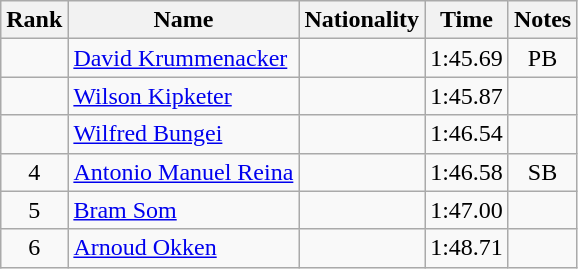<table class="wikitable sortable" style="text-align:center">
<tr>
<th>Rank</th>
<th>Name</th>
<th>Nationality</th>
<th>Time</th>
<th>Notes</th>
</tr>
<tr>
<td></td>
<td align="left"><a href='#'>David Krummenacker</a></td>
<td align=left></td>
<td>1:45.69</td>
<td>PB</td>
</tr>
<tr>
<td></td>
<td align="left"><a href='#'>Wilson Kipketer</a></td>
<td align=left></td>
<td>1:45.87</td>
<td></td>
</tr>
<tr>
<td></td>
<td align="left"><a href='#'>Wilfred Bungei</a></td>
<td align=left></td>
<td>1:46.54</td>
<td></td>
</tr>
<tr>
<td>4</td>
<td align="left"><a href='#'>Antonio Manuel Reina</a></td>
<td align=left></td>
<td>1:46.58</td>
<td>SB</td>
</tr>
<tr>
<td>5</td>
<td align="left"><a href='#'>Bram Som</a></td>
<td align=left></td>
<td>1:47.00</td>
<td></td>
</tr>
<tr>
<td>6</td>
<td align="left"><a href='#'>Arnoud Okken</a></td>
<td align=left></td>
<td>1:48.71</td>
<td></td>
</tr>
</table>
